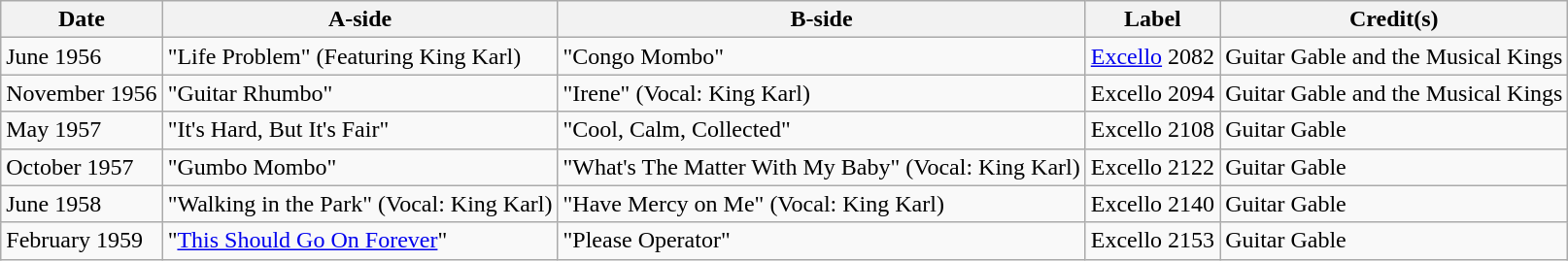<table class="wikitable">
<tr>
<th>Date</th>
<th>A-side</th>
<th>B-side</th>
<th>Label</th>
<th>Credit(s)</th>
</tr>
<tr>
<td>June 1956</td>
<td>"Life Problem" (Featuring King Karl)</td>
<td>"Congo Mombo"</td>
<td><a href='#'>Excello</a> 2082</td>
<td>Guitar Gable and the Musical Kings</td>
</tr>
<tr>
<td>November 1956</td>
<td>"Guitar Rhumbo"</td>
<td>"Irene" (Vocal: King Karl)</td>
<td>Excello 2094</td>
<td>Guitar Gable and the Musical Kings</td>
</tr>
<tr>
<td>May 1957</td>
<td>"It's Hard, But It's Fair"</td>
<td>"Cool, Calm, Collected"</td>
<td>Excello 2108</td>
<td>Guitar Gable</td>
</tr>
<tr>
<td>October 1957</td>
<td>"Gumbo Mombo"</td>
<td>"What's The Matter With My Baby" (Vocal: King Karl)</td>
<td>Excello 2122</td>
<td>Guitar Gable</td>
</tr>
<tr>
<td>June 1958</td>
<td>"Walking in the Park" (Vocal: King Karl)</td>
<td>"Have Mercy on Me" (Vocal: King Karl)</td>
<td>Excello 2140</td>
<td>Guitar Gable</td>
</tr>
<tr>
<td>February 1959</td>
<td>"<a href='#'>This Should Go On Forever</a>"</td>
<td>"Please Operator"</td>
<td>Excello 2153</td>
<td>Guitar Gable</td>
</tr>
</table>
